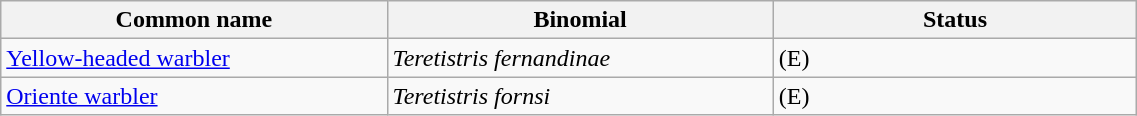<table width=60% class="wikitable">
<tr>
<th width=34%>Common name</th>
<th width=34%>Binomial</th>
<th width=32%>Status</th>
</tr>
<tr>
<td><a href='#'>Yellow-headed warbler</a></td>
<td><em>Teretistris fernandinae</em></td>
<td>(E)</td>
</tr>
<tr>
<td><a href='#'>Oriente warbler</a></td>
<td><em>Teretistris fornsi</em></td>
<td>(E)</td>
</tr>
</table>
